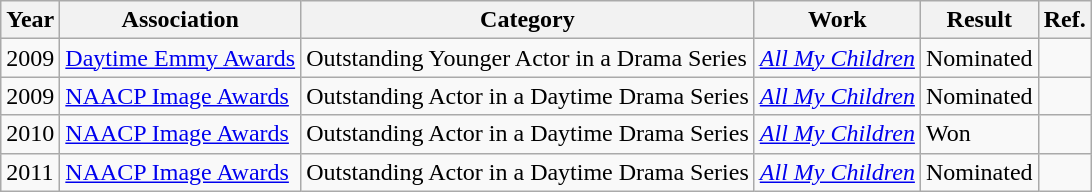<table class="wikitable">
<tr>
<th>Year</th>
<th>Association</th>
<th>Category</th>
<th>Work</th>
<th>Result</th>
<th>Ref.</th>
</tr>
<tr>
<td>2009</td>
<td><a href='#'>Daytime Emmy Awards</a></td>
<td>Outstanding Younger Actor in a Drama Series</td>
<td><em><a href='#'>All My Children</a></em></td>
<td>Nominated</td>
<td></td>
</tr>
<tr>
<td>2009</td>
<td><a href='#'>NAACP Image Awards</a></td>
<td>Outstanding Actor in a Daytime Drama Series</td>
<td><em><a href='#'>All My Children</a></em></td>
<td>Nominated</td>
<td></td>
</tr>
<tr>
<td>2010</td>
<td><a href='#'>NAACP Image Awards</a></td>
<td>Outstanding Actor in a Daytime Drama Series</td>
<td><em><a href='#'>All My Children</a></em></td>
<td>Won</td>
<td></td>
</tr>
<tr>
<td>2011</td>
<td><a href='#'>NAACP Image Awards</a></td>
<td>Outstanding Actor in a Daytime Drama Series</td>
<td><em><a href='#'>All My Children</a></em></td>
<td>Nominated</td>
<td></td>
</tr>
</table>
